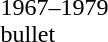<table style="width:90px;">
<tr>
<td></td>
</tr>
<tr>
<td><div>1967–1979 bullet</div></td>
</tr>
</table>
